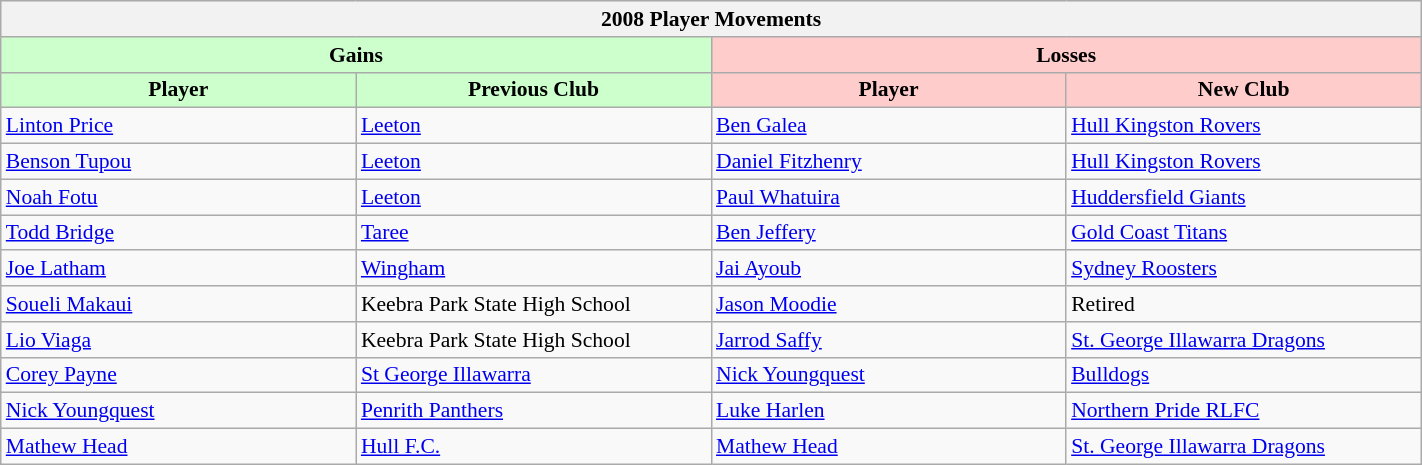<table class="wikitable" width="75%" style="font-size:90%" style="text-align:center;">
<tr bgcolor="#efefef">
<th colspan=4>2008 Player Movements</th>
</tr>
<tr>
<th colspan=2 style="background: #ccffcc;">Gains</th>
<th colspan=2 style="background: #FFCCCC;">Losses</th>
</tr>
<tr>
<th width="25%" style="background: #ccffcc;">Player</th>
<th width="25%" style="background: #ccffcc;">Previous Club</th>
<th width="25%" style="background: #FFCCCC;">Player</th>
<th width="25%" style="background: #FFCCCC;">New Club</th>
</tr>
<tr>
<td><a href='#'>Linton Price</a></td>
<td><a href='#'>Leeton</a></td>
<td><a href='#'>Ben Galea</a></td>
<td><a href='#'>Hull Kingston Rovers</a></td>
</tr>
<tr>
<td><a href='#'>Benson Tupou</a></td>
<td><a href='#'>Leeton</a></td>
<td><a href='#'>Daniel Fitzhenry</a></td>
<td><a href='#'>Hull Kingston Rovers</a></td>
</tr>
<tr>
<td><a href='#'>Noah Fotu</a></td>
<td><a href='#'>Leeton</a></td>
<td><a href='#'>Paul Whatuira</a></td>
<td><a href='#'>Huddersfield Giants</a></td>
</tr>
<tr>
<td><a href='#'>Todd Bridge</a></td>
<td><a href='#'>Taree</a></td>
<td><a href='#'>Ben Jeffery</a></td>
<td><a href='#'>Gold Coast Titans</a></td>
</tr>
<tr>
<td><a href='#'>Joe Latham</a></td>
<td><a href='#'>Wingham</a></td>
<td><a href='#'>Jai Ayoub</a></td>
<td><a href='#'>Sydney Roosters</a></td>
</tr>
<tr>
<td><a href='#'>Soueli Makaui</a></td>
<td>Keebra Park State High School</td>
<td><a href='#'>Jason Moodie</a></td>
<td>Retired</td>
</tr>
<tr>
<td><a href='#'>Lio Viaga</a></td>
<td>Keebra Park State High School</td>
<td><a href='#'>Jarrod Saffy</a></td>
<td><a href='#'>St. George Illawarra Dragons</a></td>
</tr>
<tr>
<td><a href='#'>Corey Payne</a></td>
<td><a href='#'>St George Illawarra</a></td>
<td><a href='#'>Nick Youngquest</a></td>
<td><a href='#'>Bulldogs</a></td>
</tr>
<tr>
<td><a href='#'>Nick Youngquest</a></td>
<td><a href='#'>Penrith Panthers</a></td>
<td><a href='#'>Luke Harlen</a></td>
<td><a href='#'>Northern Pride RLFC</a></td>
</tr>
<tr>
<td><a href='#'>Mathew Head</a></td>
<td><a href='#'>Hull F.C.</a></td>
<td><a href='#'>Mathew Head</a></td>
<td><a href='#'>St. George Illawarra Dragons</a></td>
</tr>
</table>
